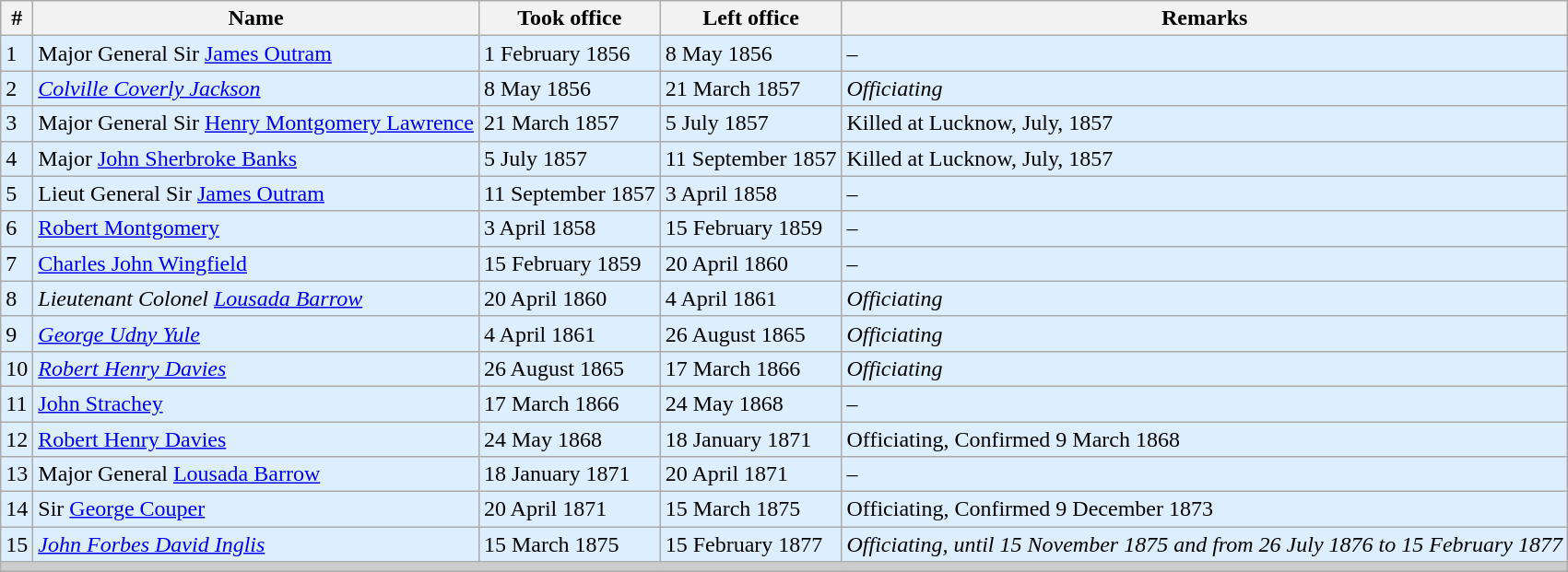<table class="wikitable">
<tr>
<th>#</th>
<th>Name</th>
<th>Took office</th>
<th>Left office</th>
<th>Remarks</th>
</tr>
<tr>
<td style="background:#def;">1</td>
<td style="background:#def;">Major General Sir <a href='#'>James Outram</a></td>
<td style="background:#def;">1 February 1856</td>
<td style="background:#def;">8 May 1856</td>
<td style="background:#def;">–</td>
</tr>
<tr style="background:#def;">
<td>2</td>
<td><em><a href='#'>Colville Coverly Jackson</a></em></td>
<td>8 May 1856</td>
<td>21 March 1857</td>
<td><em>Officiating</em></td>
</tr>
<tr style="background:#def;">
<td>3</td>
<td>Major General Sir <a href='#'>Henry Montgomery Lawrence</a></td>
<td>21 March 1857</td>
<td>5 July 1857</td>
<td>Killed at Lucknow, July, 1857</td>
</tr>
<tr style="background:#def;">
<td>4</td>
<td>Major <a href='#'>John Sherbroke Banks</a></td>
<td>5 July 1857</td>
<td>11 September 1857</td>
<td>Killed at Lucknow, July, 1857</td>
</tr>
<tr>
<td style="background:#def;">5</td>
<td style="background:#def;">Lieut General Sir <a href='#'>James Outram</a></td>
<td style="background:#def;">11 September 1857</td>
<td style="background:#def;">3 April 1858</td>
<td style="background:#def;">–</td>
</tr>
<tr>
<td style="background:#def;">6</td>
<td style="background:#def;"><a href='#'>Robert Montgomery</a></td>
<td style="background:#def;">3 April 1858</td>
<td style="background:#def;">15 February 1859</td>
<td style="background:#def;">–</td>
</tr>
<tr style="background:#def;">
<td>7</td>
<td><a href='#'>Charles John Wingfield</a></td>
<td>15 February 1859</td>
<td>20 April 1860</td>
<td>–</td>
</tr>
<tr style="background:#def;">
<td>8</td>
<td><em>Lieutenant Colonel <a href='#'>Lousada Barrow</a></em></td>
<td>20 April 1860</td>
<td>4 April 1861</td>
<td><em>Officiating</em></td>
</tr>
<tr>
<td style="background:#def;">9</td>
<td style="background:#def;"><em><a href='#'>George Udny Yule</a></em></td>
<td style="background:#def;">4 April 1861</td>
<td style="background:#def;">26 August 1865</td>
<td style="background:#def;"><em>Officiating</em></td>
</tr>
<tr style="background:#def;">
<td>10</td>
<td><em><a href='#'>Robert Henry Davies</a></em></td>
<td>26 August 1865</td>
<td>17 March 1866</td>
<td><em>Officiating</em></td>
</tr>
<tr>
<td style="background:#def;">11</td>
<td style="background:#def;"><a href='#'>John Strachey</a></td>
<td style="background:#def;">17 March 1866</td>
<td style="background:#def;">24 May 1868</td>
<td style="background:#def;">–</td>
</tr>
<tr style="background:#def;">
<td>12</td>
<td><a href='#'>Robert Henry Davies</a></td>
<td>24 May 1868</td>
<td>18 January 1871</td>
<td>Officiating, Confirmed 9 March 1868</td>
</tr>
<tr style="background:#def;">
<td>13</td>
<td>Major General <a href='#'>Lousada Barrow</a></td>
<td>18 January 1871</td>
<td>20 April 1871</td>
<td>–</td>
</tr>
<tr style="background:#def;">
<td>14</td>
<td>Sir <a href='#'>George Couper</a></td>
<td>20 April 1871</td>
<td>15 March 1875</td>
<td>Officiating, Confirmed 9 December 1873</td>
</tr>
<tr style="background:#def;">
<td>15</td>
<td><em><a href='#'>John Forbes David Inglis</a></em></td>
<td>15 March 1875</td>
<td>15 February 1877</td>
<td><em>Officiating, until 15 November 1875 and from 26 July 1876 to 15 February 1877</em></td>
</tr>
<tr>
<td style="background:#ccc;" colspan="5"></td>
</tr>
</table>
